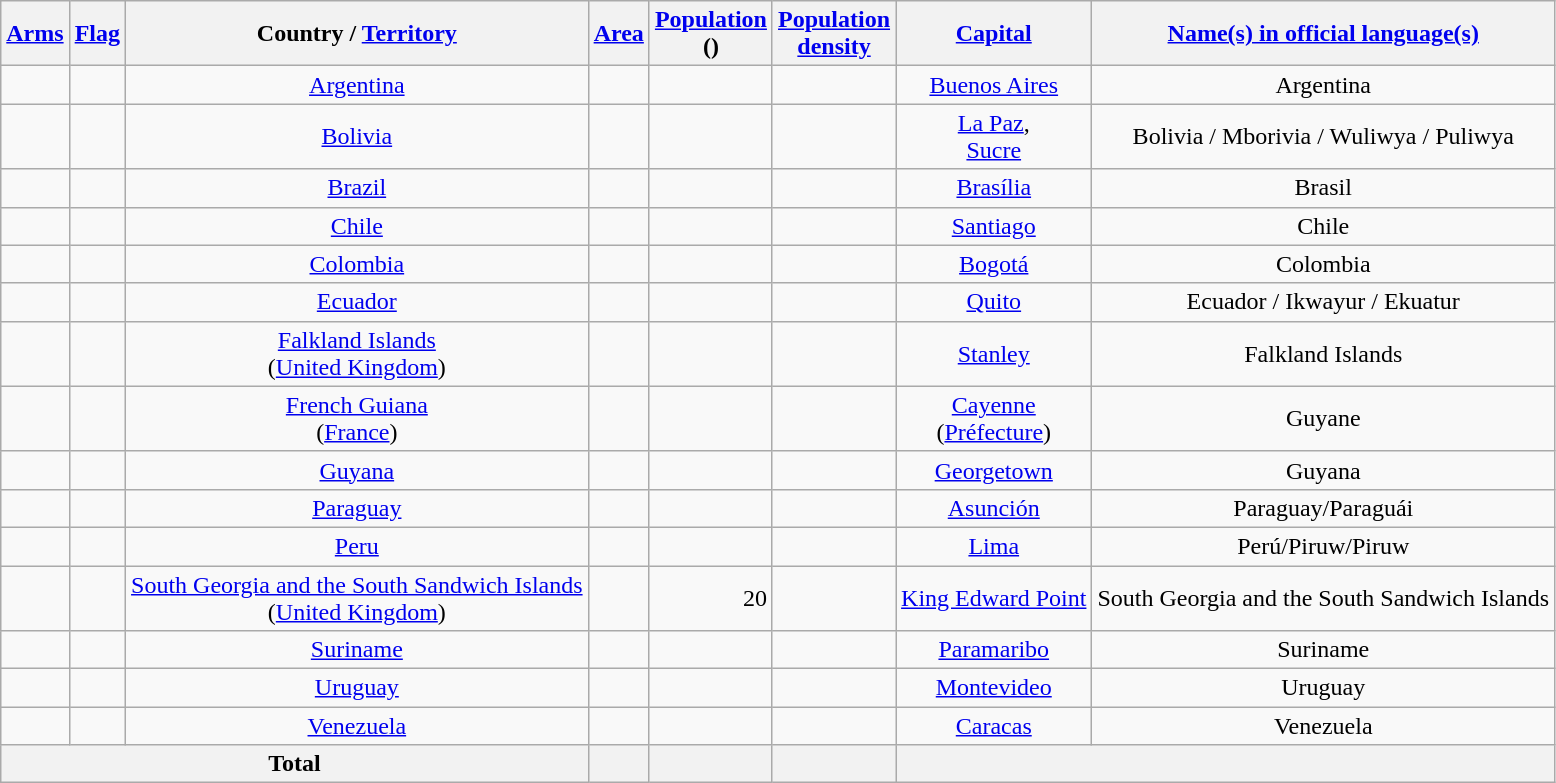<table class="wikitable sortable" style="float:center; text-align:center;">
<tr>
<th class="unsortable"><a href='#'>Arms</a></th>
<th class="unsortable"><a href='#'>Flag</a></th>
<th>Country / <a href='#'>Territory</a></th>
<th><a href='#'>Area</a></th>
<th><a href='#'>Population</a><br>()</th>
<th><a href='#'>Population<br>density</a></th>
<th><a href='#'>Capital</a></th>
<th><a href='#'>Name(s) in official language(s)</a></th>
</tr>
<tr>
<td></td>
<td></td>
<td><a href='#'>Argentina</a></td>
<td style="text-align:right;"></td>
<td style="text-align:right;"></td>
<td style="text-align:right;"></td>
<td><a href='#'>Buenos Aires</a></td>
<td>Argentina</td>
</tr>
<tr>
<td></td>
<td></td>
<td><a href='#'>Bolivia</a></td>
<td style="text-align:right;"></td>
<td style="text-align:right;"></td>
<td style="text-align:right;"></td>
<td><a href='#'>La Paz</a>,<br><a href='#'>Sucre</a></td>
<td>Bolivia / Mborivia / Wuliwya / Puliwya</td>
</tr>
<tr>
<td></td>
<td></td>
<td><a href='#'>Brazil</a></td>
<td style="text-align:right;"></td>
<td style="text-align:right;"></td>
<td style="text-align:right;"></td>
<td><a href='#'>Brasília</a></td>
<td>Brasil</td>
</tr>
<tr>
<td></td>
<td></td>
<td><a href='#'>Chile</a></td>
<td style="text-align:right;"></td>
<td style="text-align:right;"></td>
<td style="text-align:right;"></td>
<td><a href='#'>Santiago</a></td>
<td>Chile</td>
</tr>
<tr>
<td></td>
<td></td>
<td><a href='#'>Colombia</a></td>
<td style="text-align:right;"></td>
<td style="text-align:right;"></td>
<td style="text-align:right;"></td>
<td><a href='#'>Bogotá</a></td>
<td>Colombia</td>
</tr>
<tr>
<td></td>
<td></td>
<td><a href='#'>Ecuador</a></td>
<td style="text-align:right;"></td>
<td style="text-align:right;"></td>
<td style="text-align:right;"></td>
<td><a href='#'>Quito</a></td>
<td>Ecuador / Ikwayur / Ekuatur</td>
</tr>
<tr>
<td></td>
<td></td>
<td><a href='#'>Falkland Islands</a><br>(<a href='#'>United Kingdom</a>)</td>
<td style="text-align:right;"></td>
<td style="text-align:right;"></td>
<td style="text-align:right;"></td>
<td><a href='#'>Stanley</a></td>
<td>Falkland Islands</td>
</tr>
<tr>
<td></td>
<td></td>
<td><a href='#'>French Guiana</a><br>(<a href='#'>France</a>)</td>
<td style="text-align:right;"></td>
<td style="text-align:right;"></td>
<td style="text-align:right;"></td>
<td><a href='#'>Cayenne</a><br>(<a href='#'>Préfecture</a>)</td>
<td>Guyane</td>
</tr>
<tr>
<td></td>
<td></td>
<td><a href='#'>Guyana</a></td>
<td style="text-align:right;"></td>
<td style="text-align:right;"></td>
<td style="text-align:right;"></td>
<td><a href='#'>Georgetown</a></td>
<td>Guyana</td>
</tr>
<tr>
<td></td>
<td></td>
<td><a href='#'>Paraguay</a></td>
<td style="text-align:right;"></td>
<td style="text-align:right;"></td>
<td style="text-align:right;"></td>
<td><a href='#'>Asunción</a></td>
<td>Paraguay/Paraguái</td>
</tr>
<tr>
<td></td>
<td></td>
<td><a href='#'>Peru</a></td>
<td style="text-align:right;"></td>
<td style="text-align:right;"></td>
<td style="text-align:right;"></td>
<td><a href='#'>Lima</a></td>
<td>Perú/Piruw/Piruw</td>
</tr>
<tr>
<td></td>
<td></td>
<td><a href='#'>South Georgia and the South Sandwich Islands</a><br>(<a href='#'>United Kingdom</a>)</td>
<td style="text-align:right;"></td>
<td style="text-align:right;">20</td>
<td style="text-align:right;"></td>
<td><a href='#'>King Edward Point</a></td>
<td>South Georgia and the South Sandwich Islands</td>
</tr>
<tr>
<td></td>
<td></td>
<td><a href='#'>Suriname</a></td>
<td style="text-align:right;"></td>
<td style="text-align:right;"></td>
<td style="text-align:right;"></td>
<td><a href='#'>Paramaribo</a></td>
<td>Suriname</td>
</tr>
<tr>
<td></td>
<td></td>
<td><a href='#'>Uruguay</a></td>
<td style="text-align:right;"></td>
<td style="text-align:right;"></td>
<td style="text-align:right;"></td>
<td><a href='#'>Montevideo</a></td>
<td>Uruguay</td>
</tr>
<tr>
<td></td>
<td></td>
<td><a href='#'>Venezuela</a></td>
<td style="text-align:right;"></td>
<td style="text-align:right;"></td>
<td style="text-align:right;"></td>
<td><a href='#'>Caracas</a></td>
<td>Venezuela</td>
</tr>
<tr class="sortbottom">
<th colspan="3">Total</th>
<th style="text-align:right;"></th>
<th style="text-align:right;"></th>
<th style="text-align:right;"></th>
<th colspan="3"></th>
</tr>
</table>
